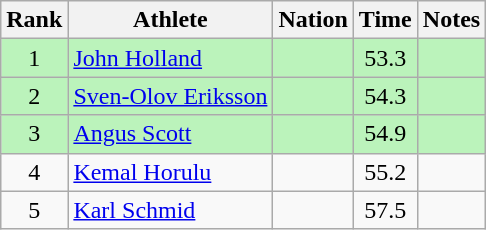<table class="wikitable sortable" style="text-align:center">
<tr>
<th>Rank</th>
<th>Athlete</th>
<th>Nation</th>
<th>Time</th>
<th>Notes</th>
</tr>
<tr bgcolor=bbf3bb>
<td>1</td>
<td align="left"><a href='#'>John Holland</a></td>
<td align="left"></td>
<td>53.3</td>
<td></td>
</tr>
<tr bgcolor=bbf3bb>
<td>2</td>
<td align="left"><a href='#'>Sven-Olov Eriksson</a></td>
<td align="left"></td>
<td>54.3</td>
<td></td>
</tr>
<tr bgcolor=bbf3bb>
<td>3</td>
<td align="left"><a href='#'>Angus Scott</a></td>
<td align="left"></td>
<td>54.9</td>
<td></td>
</tr>
<tr>
<td>4</td>
<td align="left"><a href='#'>Kemal Horulu</a></td>
<td align="left"></td>
<td>55.2</td>
<td></td>
</tr>
<tr>
<td>5</td>
<td align="left"><a href='#'>Karl Schmid</a></td>
<td align="left"></td>
<td>57.5</td>
<td></td>
</tr>
</table>
